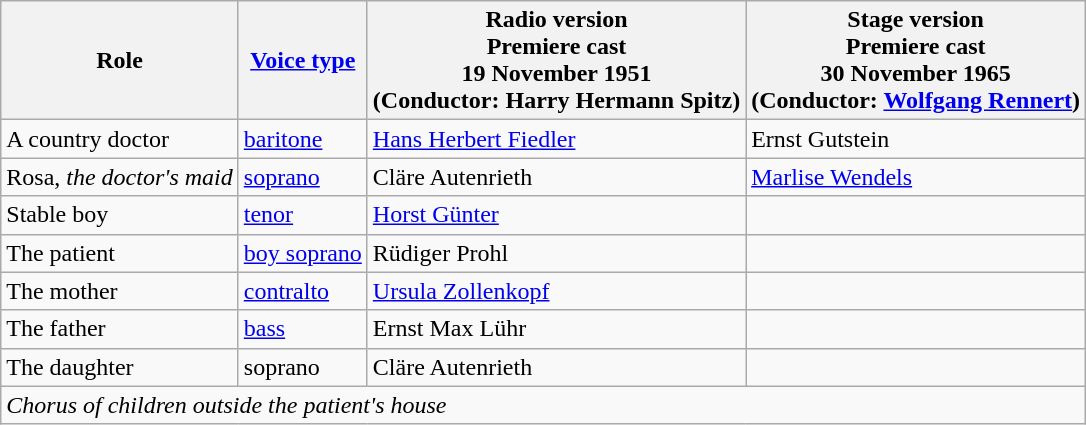<table class="wikitable">
<tr>
<th>Role</th>
<th><a href='#'>Voice type</a></th>
<th>Radio version<br>Premiere cast<br>19 November 1951<br>(Conductor: Harry Hermann Spitz)</th>
<th>Stage version<br>Premiere cast<br>30 November 1965<br>(Conductor: <a href='#'>Wolfgang Rennert</a>)</th>
</tr>
<tr>
<td>A country doctor</td>
<td><a href='#'>baritone</a></td>
<td><a href='#'>Hans Herbert Fiedler</a></td>
<td>Ernst Gutstein</td>
</tr>
<tr>
<td>Rosa, <em>the doctor's maid</em></td>
<td><a href='#'>soprano</a></td>
<td>Cläre Autenrieth</td>
<td><a href='#'>Marlise Wendels</a></td>
</tr>
<tr>
<td>Stable boy</td>
<td><a href='#'>tenor</a></td>
<td><a href='#'>Horst Günter</a></td>
<td></td>
</tr>
<tr>
<td>The patient</td>
<td><a href='#'>boy soprano</a></td>
<td>Rüdiger Prohl</td>
<td></td>
</tr>
<tr>
<td>The mother</td>
<td><a href='#'>contralto</a></td>
<td><a href='#'>Ursula Zollenkopf</a></td>
<td></td>
</tr>
<tr>
<td>The father</td>
<td><a href='#'>bass</a></td>
<td>Ernst Max Lühr</td>
<td></td>
</tr>
<tr>
<td>The daughter</td>
<td>soprano</td>
<td>Cläre Autenrieth</td>
<td></td>
</tr>
<tr>
<td colspan="4"><em>Chorus of children outside the patient's house</em></td>
</tr>
</table>
